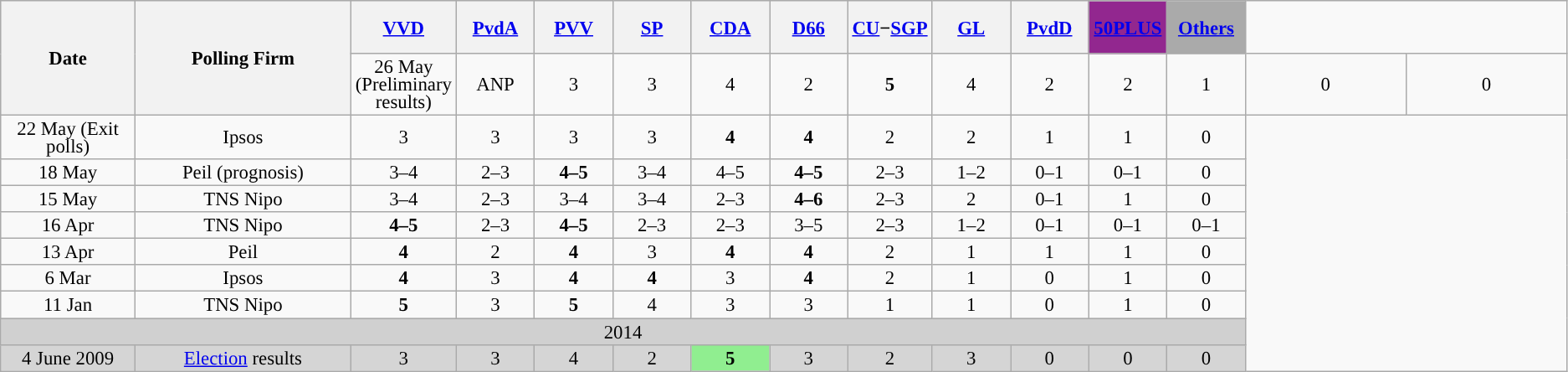<table class="wikitable sortable" style="text-align:center;font-size:95%;line-height:14px">
<tr style="height:42px; background:#e9e9e9;">
<th style="width:100px;" rowspan="2">Date</th>
<th style="width:165px;" rowspan="2">Polling Firm</th>
<th class="unsortable" style="width:5%; background:"><a href='#'><span>VVD</span></a></th>
<th class="unsortable" style="width:5%; background:"><a href='#'><span>PvdA</span></a></th>
<th class="unsortable" style="width:5%; background:"><a href='#'><span>PVV</span></a></th>
<th class="unsortable" style="width:5%; background:"><a href='#'><span>SP</span></a></th>
<th class="unsortable" style="width:5%; background:"><a href='#'><span>CDA</span></a></th>
<th class="unsortable" style="width:5%; background:"><a href='#'><span>D66</span></a></th>
<th class="unsortable" style="width:5%; background:"><a href='#'><span>CU</span></a><span>−</span><a href='#'><span>SGP</span></a></th>
<th class="unsortable" style="width:5%; background:"><a href='#'><span>GL</span></a></th>
<th class="unsortable" style="width:5%; background:"><a href='#'><span>PvdD</span></a></th>
<th class="unsortable" style="width:5%; background:#92278F;"><a href='#'><span>50PLUS</span></a></th>
<th class="unsortable" style="width:5%; background:#aaa;"><a href='#'><span>Others</span></a></th>
</tr>
<tr>
<td>26 May (Preliminary results)</td>
<td>ANP</td>
<td>3</td>
<td>3</td>
<td>4</td>
<td>2</td>
<td style=background:><strong>5</strong></td>
<td>4</td>
<td>2</td>
<td>2</td>
<td>1</td>
<td>0</td>
<td>0</td>
</tr>
<tr>
<td>22 May (Exit polls)</td>
<td>Ipsos</td>
<td>3</td>
<td>3</td>
<td>3</td>
<td>3</td>
<td><strong>4</strong></td>
<td><strong>4</strong></td>
<td>2</td>
<td>2</td>
<td>1</td>
<td>1</td>
<td>0</td>
</tr>
<tr>
<td>18 May</td>
<td>Peil (prognosis)</td>
<td>3–4</td>
<td>2–3</td>
<td><strong>4–5</strong></td>
<td>3–4</td>
<td>4–5</td>
<td><strong>4–5</strong></td>
<td>2–3</td>
<td>1–2</td>
<td>0–1</td>
<td>0–1</td>
<td>0</td>
</tr>
<tr>
<td>15 May</td>
<td>TNS Nipo</td>
<td>3–4</td>
<td>2–3</td>
<td>3–4</td>
<td>3–4</td>
<td>2–3</td>
<td style=background:><strong>4–6</strong></td>
<td>2–3</td>
<td>2</td>
<td>0–1</td>
<td>1</td>
<td>0</td>
</tr>
<tr>
<td>16 Apr</td>
<td>TNS Nipo</td>
<td><strong>4–5</strong></td>
<td>2–3</td>
<td><strong>4–5</strong></td>
<td>2–3</td>
<td>2–3</td>
<td>3–5</td>
<td>2–3</td>
<td>1–2</td>
<td>0–1</td>
<td>0–1</td>
<td>0–1</td>
</tr>
<tr>
<td>13 Apr</td>
<td>Peil</td>
<td><strong>4</strong></td>
<td>2</td>
<td><strong>4</strong></td>
<td>3</td>
<td><strong>4</strong></td>
<td><strong>4</strong></td>
<td>2</td>
<td>1</td>
<td>1</td>
<td>1</td>
<td>0</td>
</tr>
<tr>
<td>6 Mar</td>
<td>Ipsos</td>
<td><strong>4</strong></td>
<td>3</td>
<td><strong>4</strong></td>
<td><strong>4</strong></td>
<td>3</td>
<td><strong>4</strong></td>
<td>2</td>
<td>1</td>
<td>0</td>
<td>1</td>
<td>0</td>
</tr>
<tr>
<td>11 Jan</td>
<td>TNS Nipo</td>
<td><strong>5</strong></td>
<td>3</td>
<td><strong>5</strong></td>
<td>4</td>
<td>3</td>
<td>3</td>
<td>1</td>
<td>1</td>
<td>0</td>
<td>1</td>
<td>0</td>
</tr>
<tr>
<td colspan="13" style="background:#D0D0D0; color:black">2014</td>
</tr>
<tr>
<td style="background:#D5D5D5">4 June 2009</td>
<td style="background:#D5D5D5"><a href='#'>Election</a> results</td>
<td style="background:#D5D5D5">3</td>
<td style="background:#D5D5D5">3</td>
<td style="background:#D5D5D5">4</td>
<td style="background:#D5D5D5">2</td>
<td style="background:lightgreen"><strong>5</strong></td>
<td style="background:#D5D5D5">3</td>
<td style="background:#D5D5D5">2</td>
<td style="background:#D5D5D5">3</td>
<td style="background:#D5D5D5">0</td>
<td style="background:#D5D5D5">0</td>
<td style="background:#D5D5D5">0</td>
</tr>
</table>
